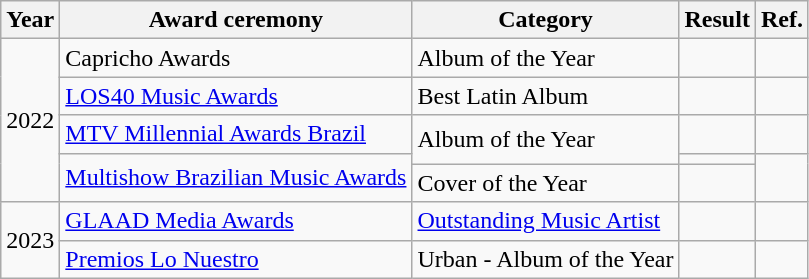<table class="wikitable">
<tr>
<th>Year</th>
<th><strong>Award ceremony</strong></th>
<th><strong>Category</strong></th>
<th><strong>Result</strong></th>
<th><strong>Ref.</strong></th>
</tr>
<tr>
<td rowspan="5">2022</td>
<td>Capricho Awards</td>
<td>Album of the Year</td>
<td></td>
<td></td>
</tr>
<tr>
<td><a href='#'>LOS40 Music Awards</a></td>
<td>Best Latin Album</td>
<td></td>
<td></td>
</tr>
<tr>
<td><a href='#'>MTV Millennial Awards Brazil</a></td>
<td rowspan="2">Album of the Year</td>
<td></td>
<td></td>
</tr>
<tr>
<td rowspan="2"><a href='#'>Multishow Brazilian Music Awards</a></td>
<td></td>
<td rowspan="2"></td>
</tr>
<tr>
<td>Cover of the Year</td>
<td></td>
</tr>
<tr>
<td rowspan="2">2023</td>
<td><a href='#'>GLAAD Media Awards</a></td>
<td><a href='#'>Outstanding Music Artist</a></td>
<td></td>
<td></td>
</tr>
<tr>
<td><a href='#'>Premios Lo Nuestro</a></td>
<td>Urban - Album of the Year</td>
<td></td>
<td></td>
</tr>
</table>
